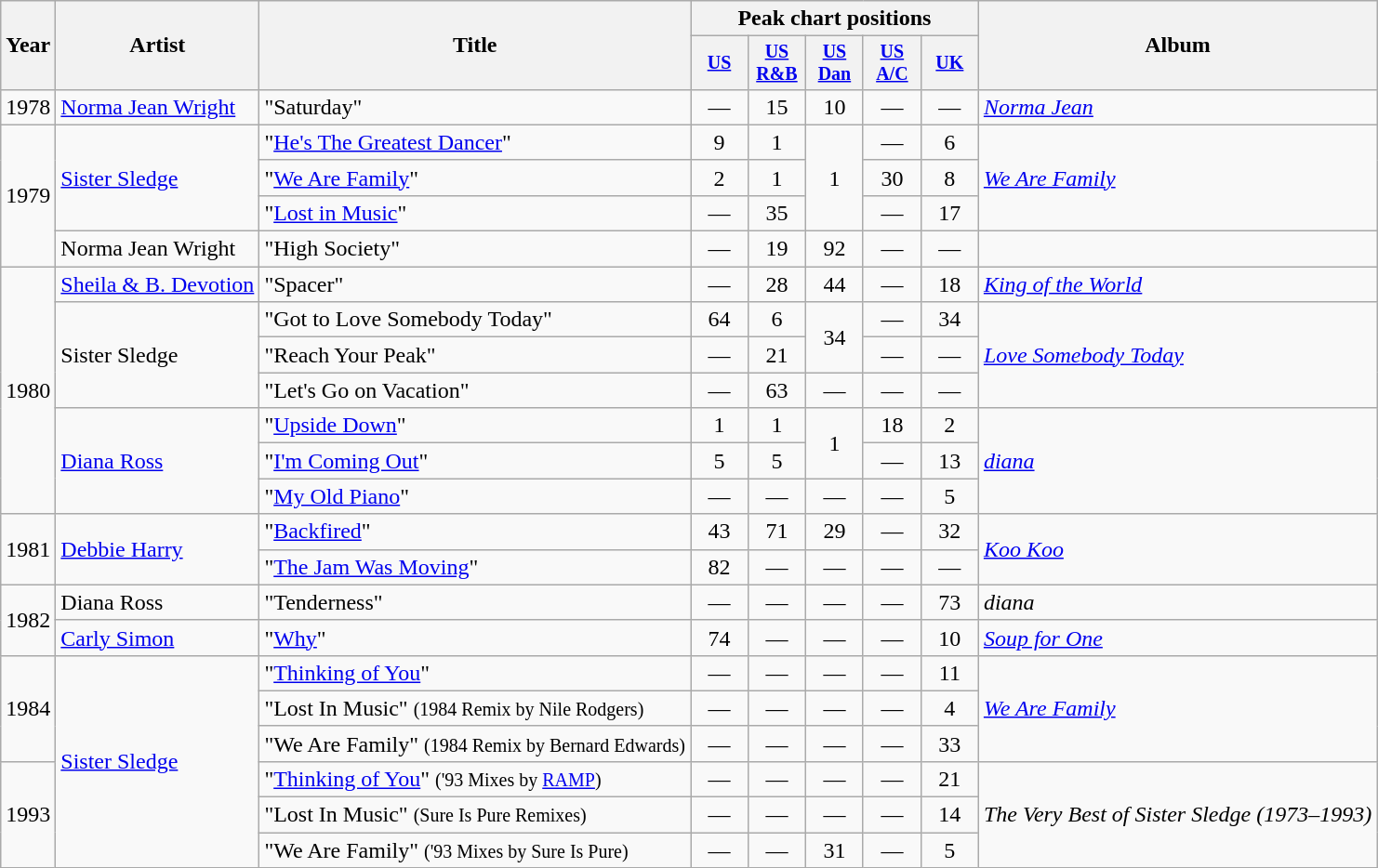<table class="wikitable" style=text-align:center;>
<tr>
<th rowspan="2">Year</th>
<th rowspan="2">Artist</th>
<th rowspan="2">Title</th>
<th colspan="5">Peak chart positions<br></th>
<th rowspan="2">Album</th>
</tr>
<tr style="font-size:smaller;">
<th width="35"><a href='#'>US</a></th>
<th width="35"><a href='#'>US R&B</a></th>
<th width="35"><a href='#'>US Dan</a></th>
<th width="35"><a href='#'>US A/C</a></th>
<th width="35"><a href='#'>UK</a></th>
</tr>
<tr>
<td>1978</td>
<td align=left><a href='#'>Norma Jean Wright</a></td>
<td align=left>"Saturday"</td>
<td>—</td>
<td>15</td>
<td>10</td>
<td>—</td>
<td>—</td>
<td align=left><em><a href='#'>Norma Jean</a></em></td>
</tr>
<tr>
<td rowspan="4">1979</td>
<td align=left rowspan="3"><a href='#'>Sister Sledge</a></td>
<td align=left>"<a href='#'>He's The Greatest Dancer</a>"</td>
<td>9</td>
<td>1</td>
<td align=center rowspan=3>1</td>
<td>—</td>
<td>6</td>
<td align=left rowspan="3"><em><a href='#'>We Are Family</a></em></td>
</tr>
<tr>
<td align=left>"<a href='#'>We Are Family</a>"</td>
<td>2</td>
<td>1</td>
<td>30</td>
<td>8</td>
</tr>
<tr>
<td align=left>"<a href='#'>Lost in Music</a>"</td>
<td>—</td>
<td>35</td>
<td>—</td>
<td>17</td>
</tr>
<tr>
<td align=left>Norma Jean Wright</td>
<td align=left>"High Society"</td>
<td>—</td>
<td>19</td>
<td>92</td>
<td>—</td>
<td>—</td>
<td></td>
</tr>
<tr>
<td rowspan="7">1980</td>
<td align=left><a href='#'>Sheila & B. Devotion</a></td>
<td align=left>"Spacer"</td>
<td>—</td>
<td>28</td>
<td>44</td>
<td>—</td>
<td>18</td>
<td align=left><em><a href='#'>King of the World</a></em></td>
</tr>
<tr>
<td align=left rowspan="3">Sister Sledge</td>
<td align=left>"Got to Love Somebody Today"</td>
<td>64</td>
<td>6</td>
<td align=center rowspan=2>34</td>
<td>—</td>
<td>34</td>
<td align=left rowspan="3"><em><a href='#'>Love Somebody Today</a></em></td>
</tr>
<tr>
<td align=left>"Reach Your Peak"</td>
<td>—</td>
<td>21</td>
<td>—</td>
<td>—</td>
</tr>
<tr>
<td align=left>"Let's Go on Vacation"</td>
<td>—</td>
<td>63</td>
<td>—</td>
<td>—</td>
<td>—</td>
</tr>
<tr>
<td align=left rowspan="3"><a href='#'>Diana Ross</a></td>
<td align=left>"<a href='#'>Upside Down</a>"</td>
<td>1</td>
<td>1</td>
<td align=center rowspan=2>1</td>
<td>18</td>
<td>2</td>
<td align=left rowspan="3"><em><a href='#'>diana</a></em></td>
</tr>
<tr>
<td align=left>"<a href='#'>I'm Coming Out</a>"</td>
<td>5</td>
<td>5</td>
<td>—</td>
<td>13</td>
</tr>
<tr>
<td align=left>"<a href='#'>My Old Piano</a>"</td>
<td>—</td>
<td>—</td>
<td>—</td>
<td>—</td>
<td>5</td>
</tr>
<tr>
<td rowspan="2">1981</td>
<td align=left rowspan="2"><a href='#'>Debbie Harry</a></td>
<td align=left>"<a href='#'>Backfired</a>"</td>
<td>43</td>
<td>71</td>
<td>29</td>
<td>—</td>
<td>32</td>
<td align=left rowspan="2"><em><a href='#'>Koo Koo</a></em></td>
</tr>
<tr>
<td align=left>"<a href='#'>The Jam Was Moving</a>"</td>
<td>82</td>
<td>—</td>
<td>—</td>
<td>—</td>
<td>—</td>
</tr>
<tr>
<td rowspan="2">1982</td>
<td align=left>Diana Ross</td>
<td align=left>"Tenderness"</td>
<td>—</td>
<td>—</td>
<td>—</td>
<td>—</td>
<td>73</td>
<td align=left><em>diana</em></td>
</tr>
<tr>
<td align=left><a href='#'>Carly Simon</a></td>
<td align=left>"<a href='#'>Why</a>"</td>
<td>74</td>
<td>—</td>
<td>—</td>
<td>—</td>
<td>10</td>
<td align=left><em><a href='#'>Soup for One</a></em></td>
</tr>
<tr>
<td rowspan="3">1984</td>
<td align=left rowspan="6"><a href='#'>Sister Sledge</a></td>
<td align=left>"<a href='#'>Thinking of You</a>"</td>
<td>—</td>
<td>—</td>
<td>—</td>
<td>—</td>
<td>11</td>
<td align=left rowspan="3"><em><a href='#'>We Are Family</a></em></td>
</tr>
<tr>
<td align=left>"Lost In Music" <small>(1984 Remix by Nile Rodgers)</small></td>
<td>—</td>
<td>—</td>
<td>—</td>
<td>—</td>
<td>4</td>
</tr>
<tr>
<td align=left>"We Are Family" <small>(1984 Remix by Bernard Edwards)</small></td>
<td>—</td>
<td>—</td>
<td>—</td>
<td>—</td>
<td>33</td>
</tr>
<tr>
<td rowspan="3">1993</td>
<td align=left>"<a href='#'>Thinking of You</a>" <small>('93 Mixes by <a href='#'>RAMP</a>)</small></td>
<td>—</td>
<td>—</td>
<td>—</td>
<td>—</td>
<td>21</td>
<td align=left rowspan="3"><em>The Very Best of Sister Sledge (1973–1993)</em></td>
</tr>
<tr>
<td align=left>"Lost In Music" <small>(Sure Is Pure Remixes)</small></td>
<td>—</td>
<td>—</td>
<td>—</td>
<td>—</td>
<td>14</td>
</tr>
<tr>
<td align=left>"We Are Family" <small>('93 Mixes by Sure Is Pure)</small></td>
<td>—</td>
<td>—</td>
<td>31</td>
<td>—</td>
<td>5</td>
</tr>
</table>
